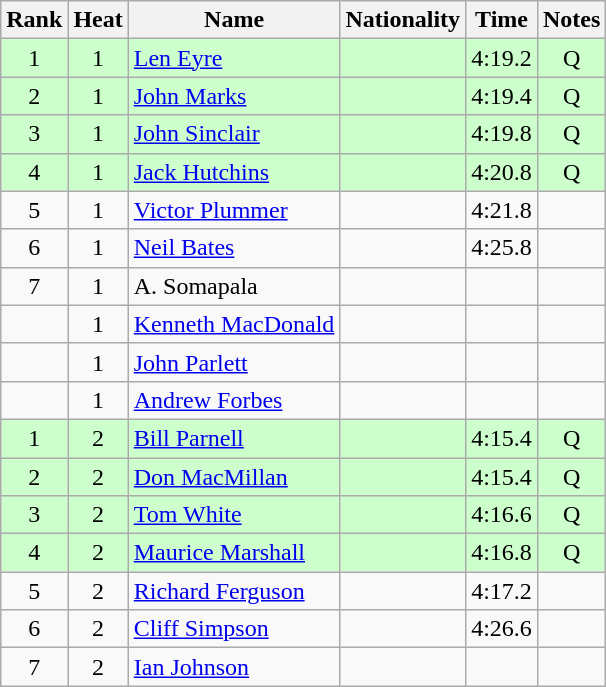<table class="wikitable sortable" style="text-align:center">
<tr>
<th>Rank</th>
<th>Heat</th>
<th>Name</th>
<th>Nationality</th>
<th>Time</th>
<th>Notes</th>
</tr>
<tr bgcolor=ccffcc>
<td>1</td>
<td>1</td>
<td align=left><a href='#'>Len Eyre</a></td>
<td align=left></td>
<td>4:19.2</td>
<td>Q</td>
</tr>
<tr bgcolor=ccffcc>
<td>2</td>
<td>1</td>
<td align=left><a href='#'>John Marks</a></td>
<td align=left></td>
<td>4:19.4</td>
<td>Q</td>
</tr>
<tr bgcolor=ccffcc>
<td>3</td>
<td>1</td>
<td align=left><a href='#'>John Sinclair</a></td>
<td align=left></td>
<td>4:19.8</td>
<td>Q</td>
</tr>
<tr bgcolor=ccffcc>
<td>4</td>
<td>1</td>
<td align=left><a href='#'>Jack Hutchins</a></td>
<td align=left></td>
<td>4:20.8</td>
<td>Q</td>
</tr>
<tr>
<td>5</td>
<td>1</td>
<td align=left><a href='#'>Victor Plummer</a></td>
<td align=left></td>
<td>4:21.8</td>
<td></td>
</tr>
<tr>
<td>6</td>
<td>1</td>
<td align=left><a href='#'>Neil Bates</a></td>
<td align=left></td>
<td>4:25.8</td>
<td></td>
</tr>
<tr>
<td>7</td>
<td>1</td>
<td align=left>A. Somapala</td>
<td align=left></td>
<td></td>
<td></td>
</tr>
<tr>
<td></td>
<td>1</td>
<td align=left><a href='#'>Kenneth MacDonald</a></td>
<td align=left></td>
<td></td>
<td></td>
</tr>
<tr>
<td></td>
<td>1</td>
<td align=left><a href='#'>John Parlett</a></td>
<td align=left></td>
<td></td>
<td></td>
</tr>
<tr>
<td></td>
<td>1</td>
<td align=left><a href='#'>Andrew Forbes</a></td>
<td align=left></td>
<td></td>
<td></td>
</tr>
<tr bgcolor=ccffcc>
<td>1</td>
<td>2</td>
<td align=left><a href='#'>Bill Parnell</a></td>
<td align=left></td>
<td>4:15.4</td>
<td>Q</td>
</tr>
<tr bgcolor=ccffcc>
<td>2</td>
<td>2</td>
<td align=left><a href='#'>Don MacMillan</a></td>
<td align=left></td>
<td>4:15.4</td>
<td>Q</td>
</tr>
<tr bgcolor=ccffcc>
<td>3</td>
<td>2</td>
<td align=left><a href='#'>Tom White</a></td>
<td align=left></td>
<td>4:16.6</td>
<td>Q</td>
</tr>
<tr bgcolor=ccffcc>
<td>4</td>
<td>2</td>
<td align=left><a href='#'>Maurice Marshall</a></td>
<td align=left></td>
<td>4:16.8</td>
<td>Q</td>
</tr>
<tr>
<td>5</td>
<td>2</td>
<td align=left><a href='#'>Richard Ferguson</a></td>
<td align=left></td>
<td>4:17.2</td>
<td></td>
</tr>
<tr>
<td>6</td>
<td>2</td>
<td align=left><a href='#'>Cliff Simpson</a></td>
<td align=left></td>
<td>4:26.6</td>
<td></td>
</tr>
<tr>
<td>7</td>
<td>2</td>
<td align=left><a href='#'>Ian Johnson</a></td>
<td align=left></td>
<td></td>
<td></td>
</tr>
</table>
